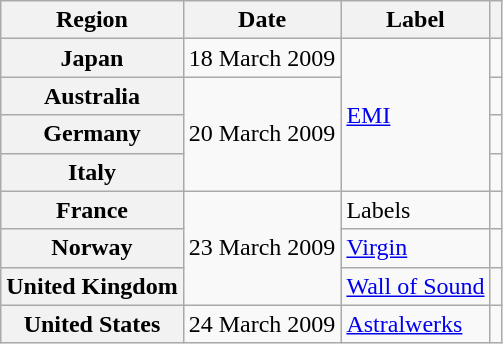<table class="wikitable plainrowheaders">
<tr>
<th scope="col">Region</th>
<th scope="col">Date</th>
<th scope="col">Label</th>
<th scope="col"></th>
</tr>
<tr>
<th scope="row">Japan</th>
<td>18 March 2009</td>
<td rowspan="4"><a href='#'>EMI</a></td>
<td align="center"></td>
</tr>
<tr>
<th scope="row">Australia</th>
<td rowspan="3">20 March 2009</td>
<td align="center"></td>
</tr>
<tr>
<th scope="row">Germany</th>
<td align="center"></td>
</tr>
<tr>
<th scope="row">Italy</th>
<td align="center"></td>
</tr>
<tr>
<th scope="row">France</th>
<td rowspan="3">23 March 2009</td>
<td>Labels</td>
<td align="center"></td>
</tr>
<tr>
<th scope="row">Norway</th>
<td><a href='#'>Virgin</a></td>
<td align="center"></td>
</tr>
<tr>
<th scope="row">United Kingdom</th>
<td><a href='#'>Wall of Sound</a></td>
<td align="center"></td>
</tr>
<tr>
<th scope="row">United States</th>
<td>24 March 2009</td>
<td><a href='#'>Astralwerks</a></td>
<td align="center"></td>
</tr>
</table>
